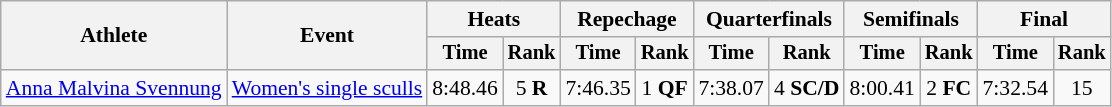<table class="wikitable" style="font-size:90%">
<tr>
<th rowspan="2">Athlete</th>
<th rowspan="2">Event</th>
<th colspan="2">Heats</th>
<th colspan="2">Repechage</th>
<th colspan="2">Quarterfinals</th>
<th colspan="2">Semifinals</th>
<th colspan="2">Final</th>
</tr>
<tr style="font-size:95%">
<th>Time</th>
<th>Rank</th>
<th>Time</th>
<th>Rank</th>
<th>Time</th>
<th>Rank</th>
<th>Time</th>
<th>Rank</th>
<th>Time</th>
<th>Rank</th>
</tr>
<tr align=center>
<td align=left><a href='#'>Anna Malvina Svennung</a></td>
<td align=left><a href='#'>Women's single sculls</a></td>
<td>8:48.46</td>
<td>5 <strong>R</strong></td>
<td>7:46.35</td>
<td>1 <strong>QF</strong></td>
<td>7:38.07</td>
<td>4 <strong>SC/D</strong></td>
<td>8:00.41</td>
<td>2 <strong>FC</strong></td>
<td>7:32.54</td>
<td>15</td>
</tr>
</table>
